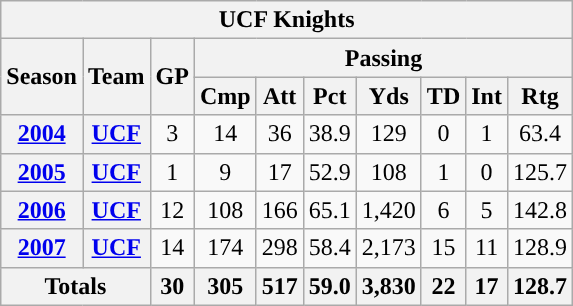<table class="wikitable" style="text-align:center;">
<tr>
<th colspan="10">UCF Knights</th>
</tr>
<tr>
<th rowspan="2">Season</th>
<th rowspan="2">Team</th>
<th rowspan="2">GP</th>
<th colspan="7">Passing</th>
</tr>
<tr>
<th>Cmp</th>
<th>Att</th>
<th>Pct</th>
<th>Yds</th>
<th>TD</th>
<th>Int</th>
<th>Rtg</th>
</tr>
<tr>
<th><a href='#'>2004</a></th>
<th><a href='#'>UCF</a></th>
<td>3</td>
<td>14</td>
<td>36</td>
<td>38.9</td>
<td>129</td>
<td>0</td>
<td>1</td>
<td>63.4</td>
</tr>
<tr>
<th><a href='#'>2005</a></th>
<th><a href='#'>UCF</a></th>
<td>1</td>
<td>9</td>
<td>17</td>
<td>52.9</td>
<td>108</td>
<td>1</td>
<td>0</td>
<td>125.7</td>
</tr>
<tr>
<th><a href='#'>2006</a></th>
<th><a href='#'>UCF</a></th>
<td>12</td>
<td>108</td>
<td>166</td>
<td>65.1</td>
<td>1,420</td>
<td>6</td>
<td>5</td>
<td>142.8</td>
</tr>
<tr>
<th><a href='#'>2007</a></th>
<th><a href='#'>UCF</a></th>
<td>14</td>
<td>174</td>
<td>298</td>
<td>58.4</td>
<td>2,173</td>
<td>15</td>
<td>11</td>
<td>128.9</td>
</tr>
<tr>
<th colspan="2">Totals</th>
<th>30</th>
<th>305</th>
<th>517</th>
<th>59.0</th>
<th>3,830</th>
<th>22</th>
<th>17</th>
<th>128.7</th>
</tr>
</table>
